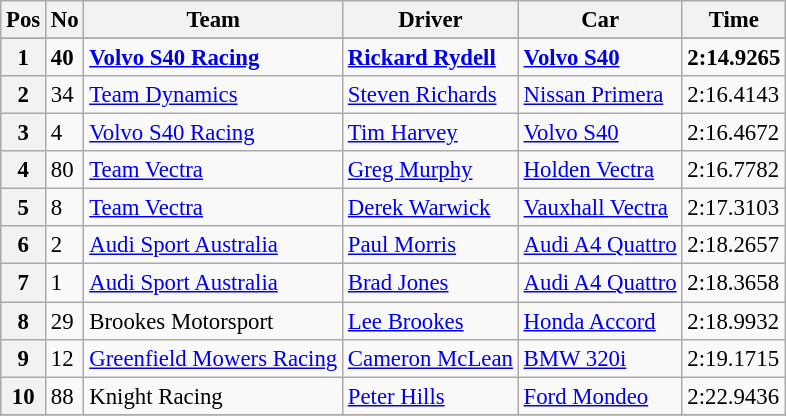<table class="wikitable" style="font-size: 95%;">
<tr>
<th>Pos</th>
<th>No</th>
<th>Team</th>
<th>Driver</th>
<th>Car</th>
<th>Time</th>
</tr>
<tr>
</tr>
<tr style="font-weight:bold">
<th>1</th>
<td>40</td>
<td><a href='#'>Volvo S40 Racing</a></td>
<td> <a href='#'>Rickard Rydell</a></td>
<td><a href='#'>Volvo S40</a></td>
<td>2:14.9265</td>
</tr>
<tr>
<th>2</th>
<td>34</td>
<td><a href='#'>Team Dynamics</a></td>
<td> <a href='#'>Steven Richards</a></td>
<td><a href='#'>Nissan Primera</a></td>
<td>2:16.4143</td>
</tr>
<tr>
<th>3</th>
<td>4</td>
<td><a href='#'>Volvo S40 Racing</a></td>
<td> <a href='#'>Tim Harvey</a></td>
<td><a href='#'>Volvo S40</a></td>
<td>2:16.4672</td>
</tr>
<tr>
<th>4</th>
<td>80</td>
<td><a href='#'>Team Vectra</a></td>
<td> <a href='#'>Greg Murphy</a></td>
<td><a href='#'>Holden Vectra</a></td>
<td>2:16.7782</td>
</tr>
<tr>
<th>5</th>
<td>8</td>
<td><a href='#'>Team Vectra</a></td>
<td> <a href='#'>Derek Warwick</a></td>
<td><a href='#'>Vauxhall Vectra</a></td>
<td>2:17.3103</td>
</tr>
<tr>
<th>6</th>
<td>2</td>
<td><a href='#'>Audi Sport Australia</a></td>
<td> <a href='#'>Paul Morris</a></td>
<td><a href='#'>Audi A4 Quattro</a></td>
<td>2:18.2657</td>
</tr>
<tr>
<th>7</th>
<td>1</td>
<td><a href='#'>Audi Sport Australia</a></td>
<td> <a href='#'>Brad Jones</a></td>
<td><a href='#'>Audi A4 Quattro</a></td>
<td>2:18.3658</td>
</tr>
<tr>
<th>8</th>
<td>29</td>
<td>Brookes Motorsport</td>
<td> <a href='#'>Lee Brookes</a></td>
<td><a href='#'>Honda Accord</a></td>
<td>2:18.9932</td>
</tr>
<tr>
<th>9</th>
<td>12</td>
<td><a href='#'>Greenfield Mowers Racing</a></td>
<td> <a href='#'>Cameron McLean</a></td>
<td><a href='#'>BMW 320i</a></td>
<td>2:19.1715</td>
</tr>
<tr>
<th>10</th>
<td>88</td>
<td>Knight Racing</td>
<td> <a href='#'>Peter Hills</a></td>
<td><a href='#'>Ford Mondeo</a></td>
<td>2:22.9436</td>
</tr>
<tr>
</tr>
</table>
